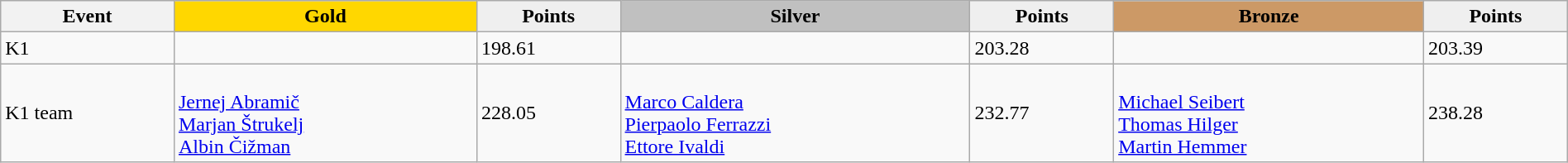<table class="wikitable" width=100%>
<tr>
<th>Event</th>
<td align=center bgcolor="gold"><strong>Gold</strong></td>
<td align=center bgcolor="EFEFEF"><strong>Points</strong></td>
<td align=center bgcolor="silver"><strong>Silver</strong></td>
<td align=center bgcolor="EFEFEF"><strong>Points</strong></td>
<td align=center bgcolor="CC9966"><strong>Bronze</strong></td>
<td align=center bgcolor="EFEFEF"><strong>Points</strong></td>
</tr>
<tr>
<td>K1</td>
<td></td>
<td>198.61</td>
<td></td>
<td>203.28</td>
<td></td>
<td>203.39</td>
</tr>
<tr>
<td>K1 team</td>
<td><br><a href='#'>Jernej Abramič</a><br><a href='#'>Marjan Štrukelj</a><br><a href='#'>Albin Čižman</a></td>
<td>228.05</td>
<td><br><a href='#'>Marco Caldera</a><br><a href='#'>Pierpaolo Ferrazzi</a><br><a href='#'>Ettore Ivaldi</a></td>
<td>232.77</td>
<td><br><a href='#'>Michael Seibert</a><br><a href='#'>Thomas Hilger</a><br><a href='#'>Martin Hemmer</a></td>
<td>238.28</td>
</tr>
</table>
